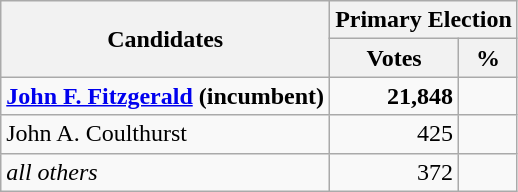<table class=wikitable>
<tr>
<th colspan=1 rowspan=2 ><strong>Candidates</strong></th>
<th colspan=2><strong>Primary Election</strong></th>
</tr>
<tr>
<th>Votes</th>
<th>%</th>
</tr>
<tr>
<td><strong><a href='#'>John F. Fitzgerald</a> (incumbent)</strong></td>
<td align="right"><strong>21,848</strong></td>
<td align="right"><strong></strong></td>
</tr>
<tr>
<td>John A. Coulthurst</td>
<td align="right">425</td>
<td align="right"></td>
</tr>
<tr>
<td><em>all others</em></td>
<td align="right">372</td>
<td align="right"></td>
</tr>
</table>
